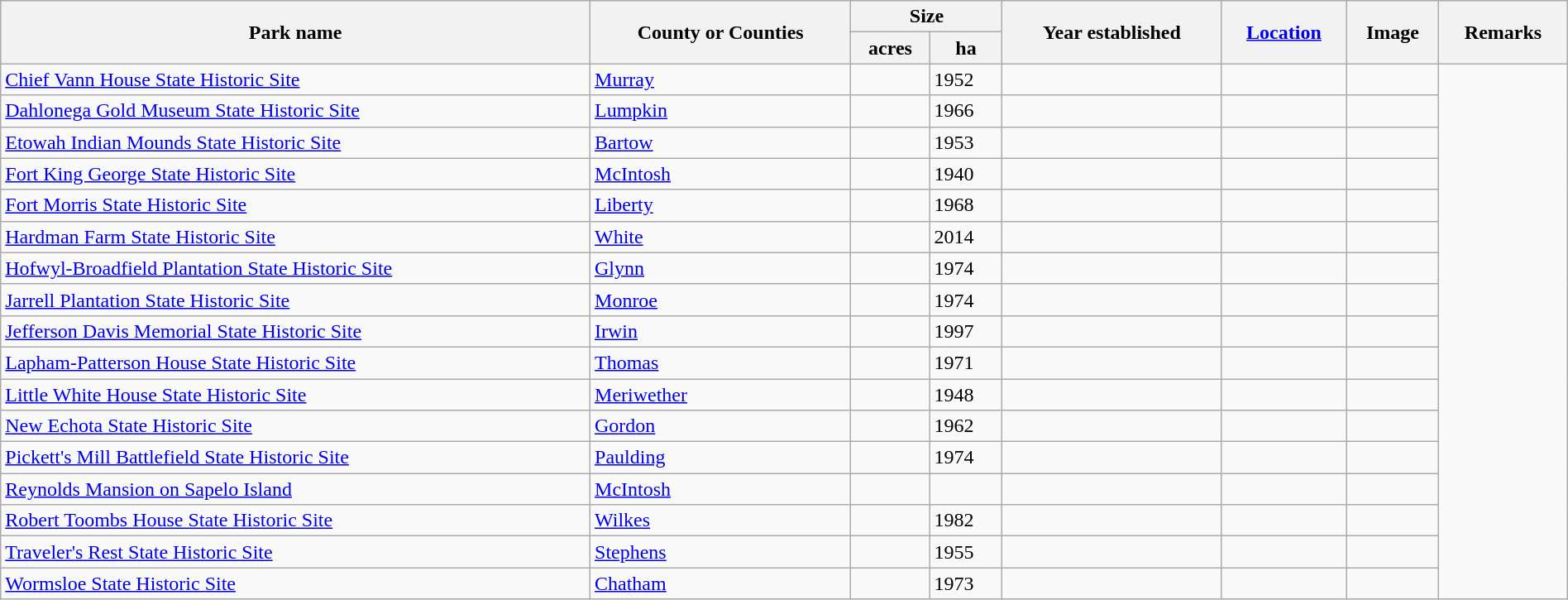<table class="wikitable sortable" style="width:100%">
<tr>
<th style="width:*;" rowspan=2>Park name</th>
<th style="width:*;" rowspan=2>County or Counties</th>
<th style="width:*;" colspan=2>Size</th>
<th style="width:*;" rowspan=2>Year established</th>
<th style="width:*;" rowspan=2><a href='#'>Location</a></th>
<th style="width:*;" class="unsortable" rowspan=2>Image</th>
<th style="width:*;" class="unsortable" rowspan=2>Remarks</th>
</tr>
<tr>
<th>acres</th>
<th>ha</th>
</tr>
<tr>
<td><a href='#'>Chief Vann House State Historic Site</a></td>
<td><a href='#'>Murray</a></td>
<td></td>
<td>1952</td>
<td></td>
<td></td>
<td></td>
</tr>
<tr>
<td><a href='#'>Dahlonega Gold Museum State Historic Site</a></td>
<td><a href='#'>Lumpkin</a></td>
<td></td>
<td>1966</td>
<td></td>
<td></td>
<td></td>
</tr>
<tr>
<td><a href='#'>Etowah Indian Mounds State Historic Site</a></td>
<td><a href='#'>Bartow</a></td>
<td></td>
<td>1953</td>
<td></td>
<td></td>
<td></td>
</tr>
<tr>
<td><a href='#'>Fort King George State Historic Site</a></td>
<td><a href='#'>McIntosh</a></td>
<td></td>
<td>1940</td>
<td></td>
<td></td>
<td></td>
</tr>
<tr>
<td><a href='#'>Fort Morris State Historic Site</a></td>
<td><a href='#'>Liberty</a></td>
<td></td>
<td>1968</td>
<td></td>
<td></td>
<td></td>
</tr>
<tr>
<td><a href='#'>Hardman Farm State Historic Site</a></td>
<td><a href='#'>White</a></td>
<td></td>
<td>2014</td>
<td></td>
<td></td>
<td></td>
</tr>
<tr>
<td><a href='#'>Hofwyl-Broadfield Plantation State Historic Site</a></td>
<td><a href='#'>Glynn</a></td>
<td></td>
<td>1974</td>
<td></td>
<td></td>
<td></td>
</tr>
<tr>
<td><a href='#'>Jarrell Plantation State Historic Site</a></td>
<td><a href='#'>Monroe</a></td>
<td></td>
<td>1974</td>
<td></td>
<td></td>
<td></td>
</tr>
<tr>
<td><a href='#'>Jefferson Davis Memorial State Historic Site</a></td>
<td><a href='#'>Irwin</a></td>
<td></td>
<td>1997</td>
<td></td>
<td></td>
<td></td>
</tr>
<tr>
<td><a href='#'>Lapham-Patterson House State Historic Site</a></td>
<td><a href='#'>Thomas</a></td>
<td></td>
<td>1971</td>
<td></td>
<td></td>
<td></td>
</tr>
<tr>
<td><a href='#'>Little White House State Historic Site</a></td>
<td><a href='#'>Meriwether</a></td>
<td></td>
<td>1948</td>
<td></td>
<td></td>
<td></td>
</tr>
<tr>
<td><a href='#'>New Echota State Historic Site</a></td>
<td><a href='#'>Gordon</a></td>
<td></td>
<td>1962</td>
<td></td>
<td></td>
<td></td>
</tr>
<tr>
<td><a href='#'>Pickett's Mill Battlefield State Historic Site</a></td>
<td><a href='#'>Paulding</a></td>
<td></td>
<td>1974</td>
<td></td>
<td></td>
<td></td>
</tr>
<tr>
<td><a href='#'>Reynolds Mansion on Sapelo Island</a></td>
<td><a href='#'>McIntosh</a></td>
<td></td>
<td></td>
<td></td>
<td></td>
<td></td>
</tr>
<tr>
<td><a href='#'>Robert Toombs House State Historic Site</a></td>
<td><a href='#'>Wilkes</a></td>
<td></td>
<td>1982</td>
<td></td>
<td></td>
<td></td>
</tr>
<tr>
<td><a href='#'>Traveler's Rest State Historic Site</a></td>
<td><a href='#'>Stephens</a></td>
<td></td>
<td>1955</td>
<td></td>
<td></td>
<td></td>
</tr>
<tr>
<td><a href='#'>Wormsloe State Historic Site</a></td>
<td><a href='#'>Chatham</a></td>
<td></td>
<td>1973</td>
<td></td>
<td></td>
<td></td>
</tr>
</table>
